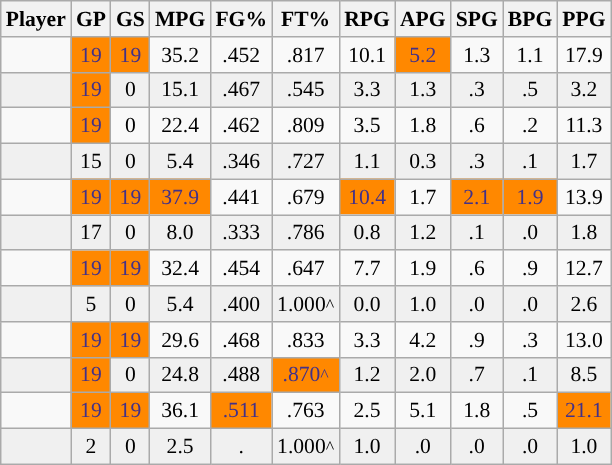<table class="wikitable sortable" style="font-size:90%; text-align:center; white-space:nowrap;">
<tr>
<th>Player</th>
<th>GP</th>
<th>GS</th>
<th>MPG</th>
<th>FG%</th>
<th>FT%</th>
<th>RPG</th>
<th>APG</th>
<th>SPG</th>
<th>BPG</th>
<th>PPG</th>
</tr>
<tr align="center" bgcolor="">
<td></td>
<td style="background:#FF8800;color:#423189;">19</td>
<td style="background:#FF8800;color:#423189;">19</td>
<td>35.2</td>
<td>.452</td>
<td>.817</td>
<td>10.1</td>
<td style="background:#FF8800;color:#423189;">5.2</td>
<td>1.3</td>
<td>1.1</td>
<td>17.9</td>
</tr>
<tr align="center" bgcolor="#f0f0f0">
<td></td>
<td style="background:#FF8800;color:#423189;">19</td>
<td>0</td>
<td>15.1</td>
<td>.467</td>
<td>.545</td>
<td>3.3</td>
<td>1.3</td>
<td>.3</td>
<td>.5</td>
<td>3.2</td>
</tr>
<tr align="center" bgcolor="">
<td></td>
<td style="background:#FF8800;color:#423189;">19</td>
<td>0</td>
<td>22.4</td>
<td>.462</td>
<td>.809</td>
<td>3.5</td>
<td>1.8</td>
<td>.6</td>
<td>.2</td>
<td>11.3</td>
</tr>
<tr align="center" bgcolor="#f0f0f0">
<td></td>
<td>15</td>
<td>0</td>
<td>5.4</td>
<td>.346</td>
<td>.727</td>
<td>1.1</td>
<td>0.3</td>
<td>.3</td>
<td>.1</td>
<td>1.7</td>
</tr>
<tr align="center" bgcolor="">
<td></td>
<td style="background:#FF8800;color:#423189;">19</td>
<td style="background:#FF8800;color:#423189;">19</td>
<td style="background:#FF8800;color:#423189;">37.9</td>
<td>.441</td>
<td>.679</td>
<td style="background:#FF8800;color:#423189;">10.4</td>
<td>1.7</td>
<td style="background:#FF8800;color:#423189;">2.1</td>
<td style="background:#FF8800;color:#423189;">1.9</td>
<td>13.9</td>
</tr>
<tr align="center" bgcolor="#f0f0f0">
<td></td>
<td>17</td>
<td>0</td>
<td>8.0</td>
<td>.333</td>
<td>.786</td>
<td>0.8</td>
<td>1.2</td>
<td>.1</td>
<td>.0</td>
<td>1.8</td>
</tr>
<tr align="center" bgcolor="">
<td></td>
<td style="background:#FF8800;color:#423189;">19</td>
<td style="background:#FF8800;color:#423189;">19</td>
<td>32.4</td>
<td>.454</td>
<td>.647</td>
<td>7.7</td>
<td>1.9</td>
<td>.6</td>
<td>.9</td>
<td>12.7</td>
</tr>
<tr align="center" bgcolor="#f0f0f0">
<td></td>
<td>5</td>
<td>0</td>
<td>5.4</td>
<td>.400</td>
<td>1.000<small>^</small></td>
<td>0.0</td>
<td>1.0</td>
<td>.0</td>
<td>.0</td>
<td>2.6</td>
</tr>
<tr align="center" bgcolor="">
<td></td>
<td style="background:#FF8800;color:#423189;">19</td>
<td style="background:#FF8800;color:#423189;">19</td>
<td>29.6</td>
<td>.468</td>
<td>.833</td>
<td>3.3</td>
<td>4.2</td>
<td>.9</td>
<td>.3</td>
<td>13.0</td>
</tr>
<tr align="center" bgcolor="#f0f0f0">
<td></td>
<td style="background:#FF8800;color:#423189;">19</td>
<td>0</td>
<td>24.8</td>
<td>.488</td>
<td style="background:#FF8800;color:#423189;">.870<small>^</small></td>
<td>1.2</td>
<td>2.0</td>
<td>.7</td>
<td>.1</td>
<td>8.5</td>
</tr>
<tr align="center" bgcolor="">
<td></td>
<td style="background:#FF8800;color:#423189;">19</td>
<td style="background:#FF8800;color:#423189;">19</td>
<td>36.1</td>
<td style="background:#FF8800;color:#423189;">.511</td>
<td>.763</td>
<td>2.5</td>
<td>5.1</td>
<td>1.8</td>
<td>.5</td>
<td style="background:#FF8800;color:#423189;">21.1</td>
</tr>
<tr align="center" bgcolor="#f0f0f0">
<td></td>
<td>2</td>
<td>0</td>
<td>2.5</td>
<td>.</td>
<td>1.000<small>^</small></td>
<td>1.0</td>
<td>.0</td>
<td>.0</td>
<td>.0</td>
<td>1.0</td>
</tr>
</table>
